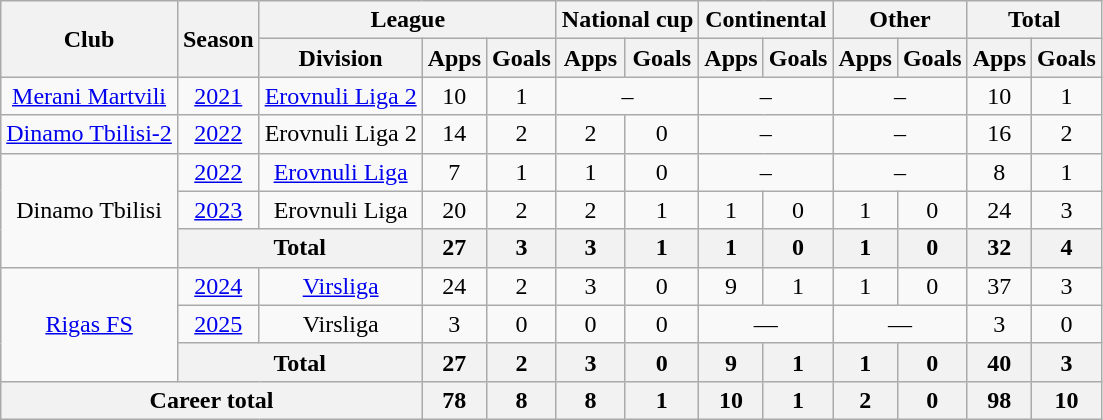<table class="wikitable" style="text-align:center">
<tr>
<th rowspan="2">Club</th>
<th rowspan="2">Season</th>
<th colspan="3">League</th>
<th colspan="2">National cup</th>
<th colspan="2">Continental</th>
<th colspan="2">Other</th>
<th colspan="2">Total</th>
</tr>
<tr>
<th>Division</th>
<th>Apps</th>
<th>Goals</th>
<th>Apps</th>
<th>Goals</th>
<th>Apps</th>
<th>Goals</th>
<th>Apps</th>
<th>Goals</th>
<th>Apps</th>
<th>Goals</th>
</tr>
<tr>
<td><a href='#'>Merani Martvili</a></td>
<td><a href='#'>2021</a></td>
<td><a href='#'>Erovnuli Liga 2</a></td>
<td>10</td>
<td>1</td>
<td colspan="2">–</td>
<td colspan="2">–</td>
<td colspan="2">–</td>
<td>10</td>
<td>1</td>
</tr>
<tr>
<td><a href='#'>Dinamo Tbilisi-2</a></td>
<td><a href='#'>2022</a></td>
<td>Erovnuli Liga 2</td>
<td>14</td>
<td>2</td>
<td>2</td>
<td>0</td>
<td colspan="2">–</td>
<td colspan="2">–</td>
<td>16</td>
<td>2</td>
</tr>
<tr>
<td rowspan="3">Dinamo Tbilisi</td>
<td><a href='#'>2022</a></td>
<td><a href='#'>Erovnuli Liga</a></td>
<td>7</td>
<td>1</td>
<td>1</td>
<td>0</td>
<td colspan="2">–</td>
<td colspan="2">–</td>
<td>8</td>
<td>1</td>
</tr>
<tr>
<td><a href='#'>2023</a></td>
<td>Erovnuli Liga</td>
<td>20</td>
<td>2</td>
<td>2</td>
<td>1</td>
<td>1</td>
<td>0</td>
<td>1</td>
<td>0</td>
<td>24</td>
<td>3</td>
</tr>
<tr>
<th colspan="2">Total</th>
<th>27</th>
<th>3</th>
<th>3</th>
<th>1</th>
<th>1</th>
<th>0</th>
<th>1</th>
<th>0</th>
<th>32</th>
<th>4</th>
</tr>
<tr>
<td rowspan="3"><a href='#'>Rigas FS</a></td>
<td><a href='#'>2024</a></td>
<td><a href='#'>Virsliga</a></td>
<td>24</td>
<td>2</td>
<td>3</td>
<td>0</td>
<td>9</td>
<td>1</td>
<td>1</td>
<td>0</td>
<td>37</td>
<td>3</td>
</tr>
<tr>
<td><a href='#'>2025</a></td>
<td>Virsliga</td>
<td>3</td>
<td>0</td>
<td>0</td>
<td>0</td>
<td colspan="2">—</td>
<td colspan="2">—</td>
<td>3</td>
<td>0</td>
</tr>
<tr>
<th colspan="2">Total</th>
<th>27</th>
<th>2</th>
<th>3</th>
<th>0</th>
<th>9</th>
<th>1</th>
<th>1</th>
<th>0</th>
<th>40</th>
<th>3</th>
</tr>
<tr>
<th colspan="3">Career total</th>
<th>78</th>
<th>8</th>
<th>8</th>
<th>1</th>
<th>10</th>
<th>1</th>
<th>2</th>
<th>0</th>
<th>98</th>
<th>10</th>
</tr>
</table>
